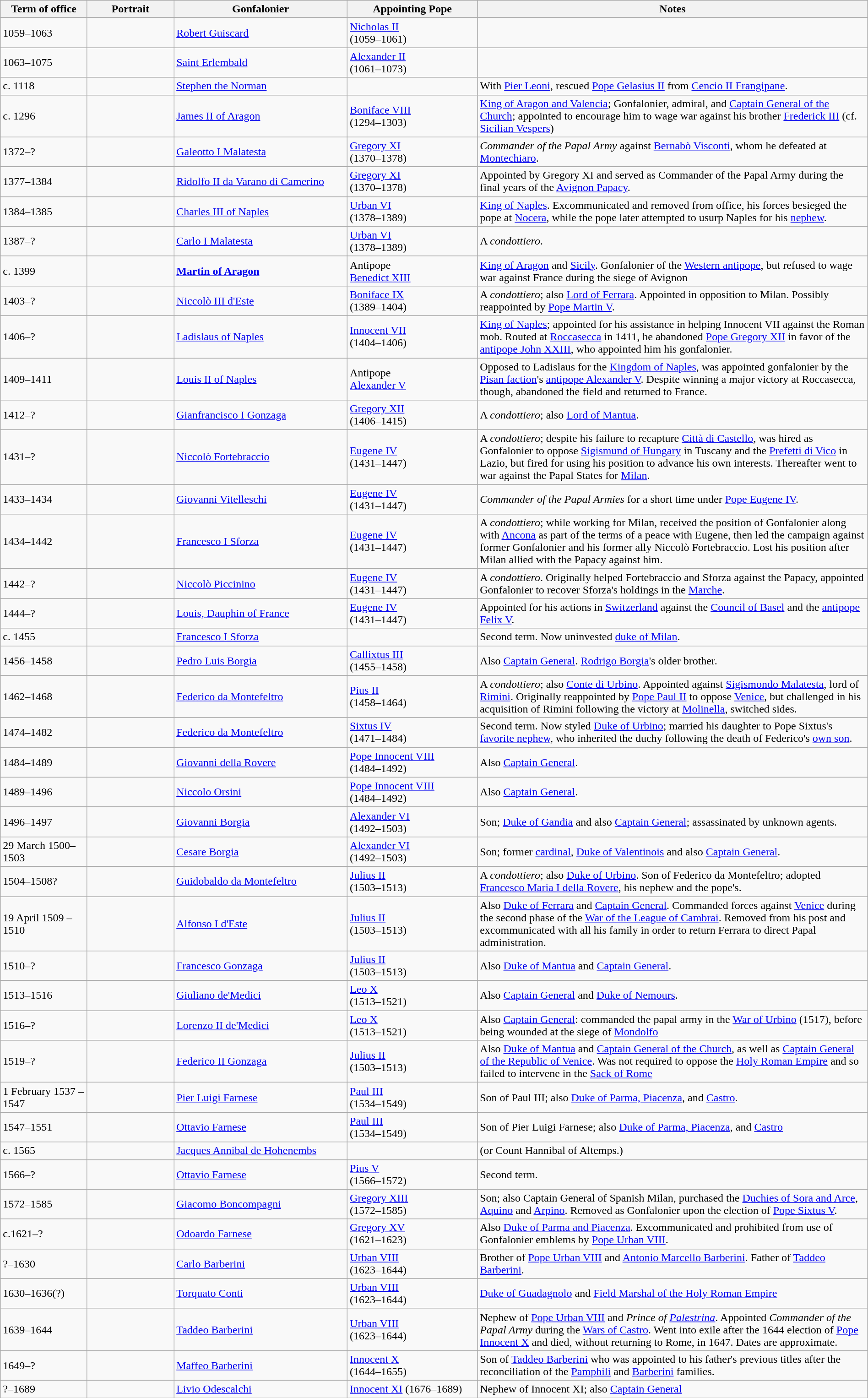<table class="wikitable sortable" style="width:100%">
<tr>
<th style="width:10%;">Term of office</th>
<th style="width:10%;">Portrait</th>
<th style="width:20%;">Gonfalonier</th>
<th style="width:15%;">Appointing Pope</th>
<th style="width:*;">Notes</th>
</tr>
<tr>
<td>1059–1063</td>
<td></td>
<td><a href='#'>Robert Guiscard</a></td>
<td><a href='#'>Nicholas II</a><br>(1059–1061)</td>
<td></td>
</tr>
<tr>
<td>1063–1075</td>
<td></td>
<td><a href='#'>Saint Erlembald</a></td>
<td><a href='#'>Alexander II</a><br>(1061–1073)</td>
<td></td>
</tr>
<tr>
<td>c. 1118</td>
<td></td>
<td><a href='#'>Stephen the Norman</a></td>
<td></td>
<td>With <a href='#'>Pier Leoni</a>, rescued <a href='#'>Pope Gelasius II</a> from <a href='#'>Cencio II Frangipane</a>.</td>
</tr>
<tr>
<td>c. 1296</td>
<td></td>
<td><a href='#'>James II of Aragon</a></td>
<td><a href='#'>Boniface VIII</a><br>(1294–1303)</td>
<td><a href='#'>King of Aragon and Valencia</a>; Gonfalonier, admiral, and <a href='#'>Captain General of the Church</a>; appointed to encourage him to wage war against his brother <a href='#'>Frederick III</a> (cf. <a href='#'>Sicilian Vespers</a>)</td>
</tr>
<tr>
<td>1372–?</td>
<td></td>
<td><a href='#'>Galeotto I Malatesta</a></td>
<td><a href='#'>Gregory XI</a><br>(1370–1378)</td>
<td><em>Commander of the Papal Army</em> against <a href='#'>Bernabò Visconti</a>, whom he defeated at <a href='#'>Montechiaro</a>.</td>
</tr>
<tr>
<td>1377–1384</td>
<td></td>
<td><a href='#'>Ridolfo II da Varano di Camerino</a></td>
<td><a href='#'>Gregory XI</a><br>(1370–1378)</td>
<td>Appointed by Gregory XI and served as Commander of the Papal Army during the final years of the <a href='#'>Avignon Papacy</a>.</td>
</tr>
<tr>
<td>1384–1385</td>
<td></td>
<td><a href='#'>Charles III of Naples</a></td>
<td><a href='#'>Urban VI</a><br>(1378–1389)</td>
<td><a href='#'>King of Naples</a>. Excommunicated and removed from office, his forces besieged the pope at <a href='#'>Nocera</a>, while the pope later attempted to usurp Naples for his <a href='#'>nephew</a>.</td>
</tr>
<tr>
<td>1387–?</td>
<td></td>
<td><a href='#'>Carlo I Malatesta</a></td>
<td><a href='#'>Urban VI</a><br>(1378–1389)</td>
<td>A <em>condottiero</em>.</td>
</tr>
<tr>
<td>c. 1399</td>
<td></td>
<td><strong><a href='#'>Martin of Aragon</a></strong></td>
<td>Antipope<br><a href='#'>Benedict XIII</a></td>
<td><a href='#'>King of Aragon</a> and <a href='#'>Sicily</a>. Gonfalonier of the <a href='#'>Western antipope</a>, but refused to wage war against France during the siege of Avignon</td>
</tr>
<tr>
<td>1403–?</td>
<td></td>
<td><a href='#'>Niccolò III d'Este</a></td>
<td><a href='#'>Boniface IX</a><br>(1389–1404)</td>
<td>A <em>condottiero</em>; also <a href='#'>Lord of Ferrara</a>. Appointed in opposition to Milan. Possibly reappointed by <a href='#'>Pope Martin V</a>.</td>
</tr>
<tr>
<td>1406–?</td>
<td></td>
<td><a href='#'>Ladislaus of Naples</a></td>
<td><a href='#'>Innocent VII</a><br>(1404–1406)</td>
<td><a href='#'>King of Naples</a>; appointed for his assistance in helping Innocent VII against the Roman mob. Routed at <a href='#'>Roccasecca</a> in 1411, he abandoned <a href='#'>Pope Gregory XII</a> in favor of the <a href='#'>antipope John XXIII</a>, who appointed him his gonfalonier.</td>
</tr>
<tr>
<td>1409–1411</td>
<td></td>
<td><a href='#'>Louis II of Naples</a></td>
<td>Antipope<br><a href='#'>Alexander V</a></td>
<td>Opposed to Ladislaus for the <a href='#'>Kingdom of Naples</a>, was appointed gonfalonier by the <a href='#'>Pisan faction</a>'s <a href='#'>antipope Alexander V</a>. Despite winning a major victory at Roccasecca, though, abandoned the field and returned to France.</td>
</tr>
<tr>
<td>1412–?</td>
<td></td>
<td><a href='#'>Gianfrancisco I Gonzaga</a></td>
<td><a href='#'>Gregory XII</a><br>(1406–1415)</td>
<td>A <em>condottiero</em>; also <a href='#'>Lord of Mantua</a>.</td>
</tr>
<tr>
<td>1431–?</td>
<td></td>
<td><a href='#'>Niccolò Fortebraccio</a></td>
<td><a href='#'>Eugene IV</a><br>(1431–1447)</td>
<td>A <em>condottiero</em>; despite his failure to recapture <a href='#'>Città di Castello</a>, was hired as Gonfalonier to oppose <a href='#'>Sigismund of Hungary</a> in Tuscany and the <a href='#'>Prefetti di Vico</a> in Lazio, but fired for using his position to advance his own interests. Thereafter went to war against the Papal States for <a href='#'>Milan</a>.</td>
</tr>
<tr>
<td>1433–1434</td>
<td></td>
<td><a href='#'>Giovanni Vitelleschi</a></td>
<td><a href='#'>Eugene IV</a><br>(1431–1447)</td>
<td><em>Commander of the Papal Armies</em> for a short time under <a href='#'>Pope Eugene IV</a>.</td>
</tr>
<tr>
<td>1434–1442</td>
<td></td>
<td><a href='#'>Francesco I Sforza</a></td>
<td><a href='#'>Eugene IV</a><br>(1431–1447)</td>
<td>A <em>condottiero</em>; while working for Milan, received the position of Gonfalonier along with <a href='#'>Ancona</a> as part of the terms of a peace with Eugene, then led the campaign against former Gonfalonier and his former ally Niccolò Fortebraccio. Lost his position after Milan allied with the Papacy against him.</td>
</tr>
<tr>
<td>1442–?</td>
<td></td>
<td><a href='#'>Niccolò Piccinino</a></td>
<td><a href='#'>Eugene IV</a><br>(1431–1447)</td>
<td>A <em>condottiero</em>. Originally helped Fortebraccio and Sforza against the Papacy, appointed Gonfalonier to recover Sforza's holdings in the <a href='#'>Marche</a>.</td>
</tr>
<tr>
<td>1444–?</td>
<td></td>
<td><a href='#'>Louis, Dauphin of France</a></td>
<td><a href='#'>Eugene IV</a><br>(1431–1447)</td>
<td>Appointed for his actions in <a href='#'>Switzerland</a> against the <a href='#'>Council of Basel</a> and the <a href='#'>antipope Felix V</a>.</td>
</tr>
<tr>
<td>c. 1455</td>
<td></td>
<td><a href='#'>Francesco I Sforza</a></td>
<td></td>
<td>Second term. Now uninvested <a href='#'>duke of Milan</a>.</td>
</tr>
<tr>
<td>1456–1458</td>
<td></td>
<td><a href='#'>Pedro Luis Borgia</a></td>
<td><a href='#'>Callixtus III</a><br>(1455–1458)</td>
<td>Also <a href='#'>Captain General</a>. <a href='#'>Rodrigo Borgia</a>'s older brother.</td>
</tr>
<tr>
<td>1462–1468</td>
<td></td>
<td><a href='#'>Federico da Montefeltro</a></td>
<td><a href='#'>Pius II</a><br>(1458–1464)</td>
<td>A <em>condottiero</em>; also <a href='#'>Conte di Urbino</a>. Appointed against <a href='#'>Sigismondo Malatesta</a>, lord of <a href='#'>Rimini</a>. Originally reappointed by <a href='#'>Pope Paul II</a> to oppose <a href='#'>Venice</a>, but challenged in his acquisition of Rimini following the victory at <a href='#'>Molinella</a>, switched sides.</td>
</tr>
<tr>
<td>1474–1482</td>
<td></td>
<td><a href='#'>Federico da Montefeltro</a></td>
<td><a href='#'>Sixtus IV</a><br>(1471–1484)</td>
<td>Second term. Now styled <a href='#'>Duke of Urbino</a>; married his daughter to Pope Sixtus's <a href='#'>favorite nephew</a>, who inherited the duchy following the death of Federico's <a href='#'>own son</a>.</td>
</tr>
<tr>
<td>1484–1489</td>
<td></td>
<td><a href='#'>Giovanni della Rovere</a></td>
<td><a href='#'>Pope Innocent VIII</a><br>(1484–1492)</td>
<td>Also <a href='#'>Captain General</a>.</td>
</tr>
<tr>
<td>1489–1496</td>
<td></td>
<td><a href='#'>Niccolo Orsini</a></td>
<td><a href='#'>Pope Innocent VIII</a><br>(1484–1492)</td>
<td>Also <a href='#'>Captain General</a>.</td>
</tr>
<tr>
<td>1496–1497</td>
<td></td>
<td><a href='#'>Giovanni Borgia</a></td>
<td><a href='#'>Alexander VI</a><br>(1492–1503)</td>
<td>Son; <a href='#'>Duke of Gandia</a> and also <a href='#'>Captain General</a>; assassinated by unknown agents.</td>
</tr>
<tr>
<td>29 March 1500–1503</td>
<td></td>
<td><a href='#'>Cesare Borgia</a></td>
<td><a href='#'>Alexander VI</a><br>(1492–1503)</td>
<td>Son; former <a href='#'>cardinal</a>, <a href='#'>Duke of Valentinois</a> and also <a href='#'>Captain General</a>.</td>
</tr>
<tr>
<td>1504–1508?</td>
<td></td>
<td><a href='#'>Guidobaldo da Montefeltro</a></td>
<td><a href='#'>Julius II</a><br>(1503–1513)</td>
<td>A <em>condottiero</em>; also <a href='#'>Duke of Urbino</a>. Son of Federico da Montefeltro; adopted <a href='#'>Francesco Maria I della Rovere</a>, his nephew and the pope's.</td>
</tr>
<tr>
<td>19 April 1509 – 1510</td>
<td></td>
<td><a href='#'>Alfonso I d'Este</a></td>
<td><a href='#'>Julius II</a><br>(1503–1513)</td>
<td>Also <a href='#'>Duke of Ferrara</a> and <a href='#'>Captain General</a>. Commanded forces against <a href='#'>Venice</a> during the second phase of the <a href='#'>War of the League of Cambrai</a>. Removed from his post and excommunicated with all his family in order to return Ferrara to direct Papal administration.</td>
</tr>
<tr>
<td>1510–?</td>
<td></td>
<td><a href='#'>Francesco Gonzaga</a></td>
<td><a href='#'>Julius II</a><br>(1503–1513)</td>
<td>Also <a href='#'>Duke of Mantua</a> and <a href='#'>Captain General</a>.</td>
</tr>
<tr>
<td>1513–1516</td>
<td></td>
<td><a href='#'>Giuliano de'Medici</a></td>
<td><a href='#'>Leo X</a><br>(1513–1521)</td>
<td>Also <a href='#'>Captain General</a> and <a href='#'>Duke of Nemours</a>.</td>
</tr>
<tr>
<td>1516–?</td>
<td></td>
<td><a href='#'>Lorenzo II de'Medici</a></td>
<td><a href='#'>Leo X</a><br>(1513–1521)</td>
<td>Also <a href='#'>Captain General</a>: commanded the papal army in the <a href='#'>War of Urbino</a> (1517), before being wounded at the siege of <a href='#'>Mondolfo</a></td>
</tr>
<tr>
<td>1519–?</td>
<td></td>
<td><a href='#'>Federico II Gonzaga</a></td>
<td><a href='#'>Julius II</a><br>(1503–1513)</td>
<td>Also <a href='#'>Duke of Mantua</a> and <a href='#'>Captain General of the Church</a>, as well as <a href='#'>Captain General of the Republic of Venice</a>. Was not required to oppose the <a href='#'>Holy Roman Empire</a> and so failed to intervene in the <a href='#'>Sack of Rome</a></td>
</tr>
<tr>
<td>1 February 1537 – 1547</td>
<td></td>
<td><a href='#'>Pier Luigi Farnese</a></td>
<td><a href='#'>Paul III</a><br>(1534–1549)</td>
<td>Son of Paul III; also <a href='#'>Duke of Parma, Piacenza</a>, and <a href='#'>Castro</a>.</td>
</tr>
<tr>
<td>1547–1551</td>
<td></td>
<td><a href='#'>Ottavio Farnese</a></td>
<td><a href='#'>Paul III</a><br>(1534–1549)</td>
<td>Son of Pier Luigi Farnese; also <a href='#'>Duke of Parma, Piacenza</a>, and <a href='#'>Castro</a></td>
</tr>
<tr>
<td>c. 1565</td>
<td></td>
<td><a href='#'>Jacques Annibal de Hohenembs</a></td>
<td></td>
<td>(or Count Hannibal of Altemps.)</td>
</tr>
<tr>
<td>1566–?</td>
<td></td>
<td><a href='#'>Ottavio Farnese</a></td>
<td><a href='#'>Pius V</a><br>(1566–1572)</td>
<td>Second term.</td>
</tr>
<tr>
<td>1572–1585</td>
<td></td>
<td><a href='#'>Giacomo Boncompagni</a></td>
<td><a href='#'>Gregory XIII</a><br>(1572–1585)</td>
<td>Son; also Captain General of Spanish Milan, purchased the <a href='#'>Duchies of Sora and Arce</a>, <a href='#'>Aquino</a> and <a href='#'>Arpino</a>. Removed as Gonfalonier upon the election of <a href='#'>Pope Sixtus V</a>.</td>
</tr>
<tr>
<td>c.1621–?</td>
<td></td>
<td><a href='#'>Odoardo Farnese</a></td>
<td><a href='#'>Gregory XV</a><br>(1621–1623)</td>
<td>Also <a href='#'>Duke of Parma and Piacenza</a>. Excommunicated and prohibited from use of Gonfalonier emblems by <a href='#'>Pope Urban VIII</a>.</td>
</tr>
<tr>
<td>?–1630</td>
<td></td>
<td><a href='#'>Carlo Barberini</a></td>
<td><a href='#'>Urban VIII</a><br>(1623–1644)</td>
<td>Brother of <a href='#'>Pope Urban VIII</a> and <a href='#'>Antonio Marcello Barberini</a>. Father of <a href='#'>Taddeo Barberini</a>.</td>
</tr>
<tr>
<td>1630–1636(?)</td>
<td></td>
<td><a href='#'>Torquato Conti</a></td>
<td><a href='#'>Urban VIII</a><br>(1623–1644)</td>
<td><a href='#'>Duke of Guadagnolo</a> and <a href='#'>Field Marshal of the Holy Roman Empire</a></td>
</tr>
<tr>
<td>1639–1644</td>
<td></td>
<td><a href='#'>Taddeo Barberini</a></td>
<td><a href='#'>Urban VIII</a><br>(1623–1644)</td>
<td>Nephew of <a href='#'>Pope Urban VIII</a> and <em>Prince of <a href='#'>Palestrina</a></em>. Appointed <em>Commander of the Papal Army</em> during the <a href='#'>Wars of Castro</a>. Went into exile after the 1644 election of <a href='#'>Pope Innocent X</a> and died, without returning to Rome, in 1647. Dates are approximate.</td>
</tr>
<tr>
<td>1649–?</td>
<td></td>
<td><a href='#'>Maffeo Barberini</a></td>
<td><a href='#'>Innocent X</a><br>(1644–1655)</td>
<td>Son of <a href='#'>Taddeo Barberini</a> who was appointed to his father's previous titles after the reconciliation of the <a href='#'>Pamphili</a> and <a href='#'>Barberini</a> families.</td>
</tr>
<tr>
<td>?–1689</td>
<td></td>
<td><a href='#'>Livio Odescalchi</a></td>
<td><a href='#'>Innocent XI</a> (1676–1689)</td>
<td>Nephew of Innocent XI; also <a href='#'>Captain General</a></td>
</tr>
</table>
